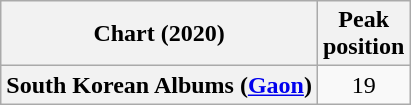<table class="wikitable sortable plainrowheaders" style="text-align:center">
<tr>
<th scope="col">Chart (2020)</th>
<th scope="col">Peak<br>position</th>
</tr>
<tr>
<th scope="row">South Korean Albums (<a href='#'>Gaon</a>)</th>
<td>19</td>
</tr>
</table>
